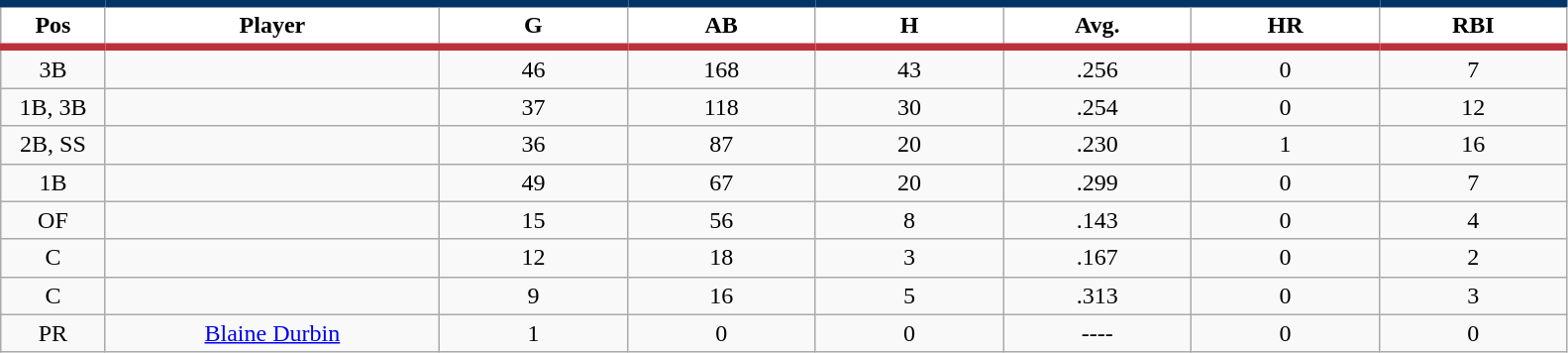<table class="wikitable sortable">
<tr>
<th style="background:#FFFFFF; border-top:#023465 5px solid; border-bottom:#ba313c 5px solid;" width="5%">Pos</th>
<th style="background:#FFFFFF; border-top:#023465 5px solid; border-bottom:#ba313c 5px solid;" width="16%">Player</th>
<th style="background:#FFFFFF; border-top:#023465 5px solid; border-bottom:#ba313c 5px solid;" width="9%">G</th>
<th style="background:#FFFFFF; border-top:#023465 5px solid; border-bottom:#ba313c 5px solid;" width="9%">AB</th>
<th style="background:#FFFFFF; border-top:#023465 5px solid; border-bottom:#ba313c 5px solid;" width="9%">H</th>
<th style="background:#FFFFFF; border-top:#023465 5px solid; border-bottom:#ba313c 5px solid;" width="9%">Avg.</th>
<th style="background:#FFFFFF; border-top:#023465 5px solid; border-bottom:#ba313c 5px solid;" width="9%">HR</th>
<th style="background:#FFFFFF; border-top:#023465 5px solid; border-bottom:#ba313c 5px solid;" width="9%">RBI</th>
</tr>
<tr align="center">
<td>3B</td>
<td></td>
<td>46</td>
<td>168</td>
<td>43</td>
<td>.256</td>
<td>0</td>
<td>7</td>
</tr>
<tr align="center">
<td>1B, 3B</td>
<td></td>
<td>37</td>
<td>118</td>
<td>30</td>
<td>.254</td>
<td>0</td>
<td>12</td>
</tr>
<tr align="center">
<td>2B, SS</td>
<td></td>
<td>36</td>
<td>87</td>
<td>20</td>
<td>.230</td>
<td>1</td>
<td>16</td>
</tr>
<tr align="center">
<td>1B</td>
<td></td>
<td>49</td>
<td>67</td>
<td>20</td>
<td>.299</td>
<td>0</td>
<td>7</td>
</tr>
<tr align="center">
<td>OF</td>
<td></td>
<td>15</td>
<td>56</td>
<td>8</td>
<td>.143</td>
<td>0</td>
<td>4</td>
</tr>
<tr align="center">
<td>C</td>
<td></td>
<td>12</td>
<td>18</td>
<td>3</td>
<td>.167</td>
<td>0</td>
<td>2</td>
</tr>
<tr align="center">
<td>C</td>
<td></td>
<td>9</td>
<td>16</td>
<td>5</td>
<td>.313</td>
<td>0</td>
<td>3</td>
</tr>
<tr align=center>
<td>PR</td>
<td><a href='#'>Blaine Durbin</a></td>
<td>1</td>
<td>0</td>
<td>0</td>
<td>----</td>
<td>0</td>
<td>0</td>
</tr>
</table>
